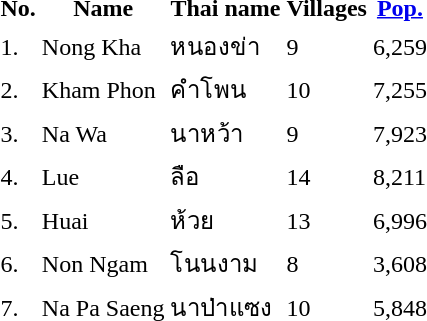<table>
<tr>
<th>No.</th>
<th>Name</th>
<th>Thai name</th>
<th>Villages</th>
<th><a href='#'>Pop.</a></th>
</tr>
<tr>
<td>1.</td>
<td>Nong Kha</td>
<td>หนองข่า</td>
<td>9</td>
<td>6,259</td>
<td></td>
</tr>
<tr>
<td>2.</td>
<td>Kham Phon</td>
<td>คำโพน</td>
<td>10</td>
<td>7,255</td>
<td></td>
</tr>
<tr>
<td>3.</td>
<td>Na Wa</td>
<td>นาหว้า</td>
<td>9</td>
<td>7,923</td>
<td></td>
</tr>
<tr>
<td>4.</td>
<td>Lue</td>
<td>ลือ</td>
<td>14</td>
<td>8,211</td>
<td></td>
</tr>
<tr>
<td>5.</td>
<td>Huai</td>
<td>ห้วย</td>
<td>13</td>
<td>6,996</td>
<td></td>
</tr>
<tr>
<td>6.</td>
<td>Non Ngam</td>
<td>โนนงาม</td>
<td>8</td>
<td>3,608</td>
<td></td>
</tr>
<tr>
<td>7.</td>
<td>Na Pa Saeng</td>
<td>นาป่าแซง</td>
<td>10</td>
<td>5,848</td>
<td></td>
</tr>
</table>
